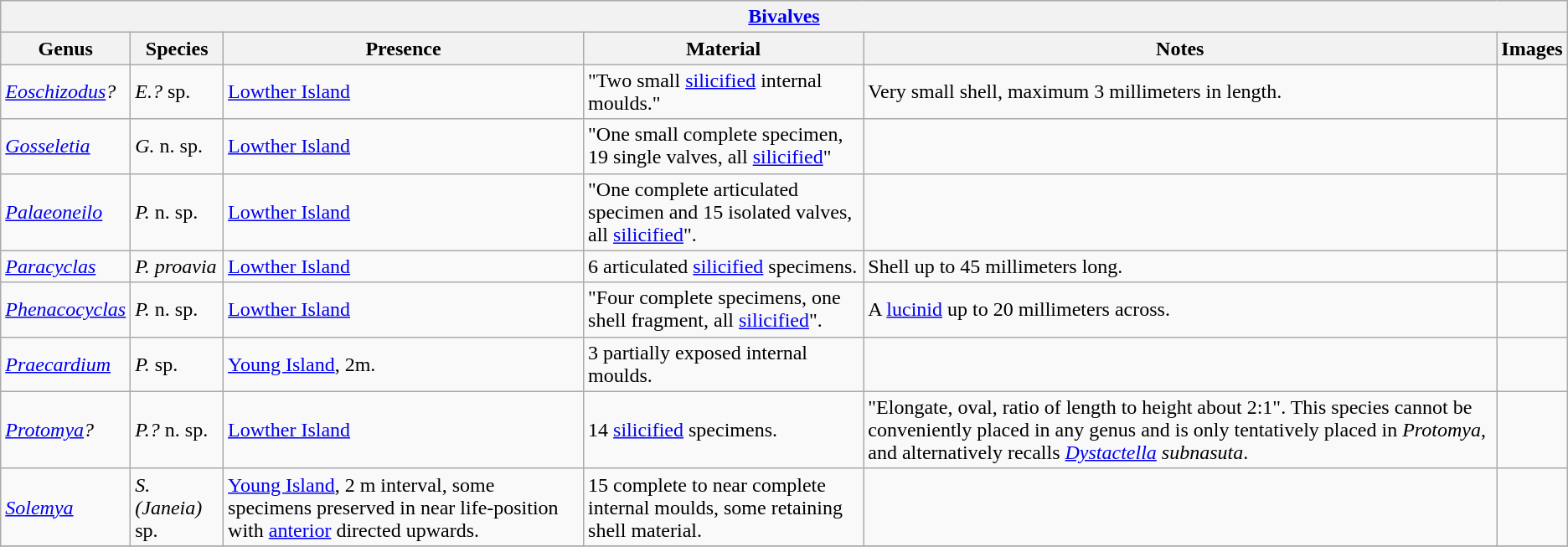<table class="wikitable" align="center">
<tr>
<th colspan="6" align="center"><strong><a href='#'>Bivalves</a></strong></th>
</tr>
<tr>
<th>Genus</th>
<th>Species</th>
<th>Presence</th>
<th>Material</th>
<th><strong>Notes</strong></th>
<th>Images</th>
</tr>
<tr>
<td><em><a href='#'>Eoschizodus</a>?</em></td>
<td><em>E.?</em> sp.</td>
<td><a href='#'>Lowther Island</a></td>
<td>"Two small <a href='#'>silicified</a> internal moulds."</td>
<td>Very small shell, maximum 3 millimeters in length.</td>
<td></td>
</tr>
<tr>
<td><em><a href='#'>Gosseletia</a></em></td>
<td><em>G.</em> n. sp.</td>
<td><a href='#'>Lowther Island</a></td>
<td>"One small complete specimen, 19 single valves, all <a href='#'>silicified</a>"</td>
<td></td>
<td></td>
</tr>
<tr>
<td><em><a href='#'>Palaeoneilo</a></em></td>
<td><em>P.</em> n. sp.</td>
<td><a href='#'>Lowther Island</a></td>
<td>"One complete articulated specimen and 15 isolated valves, all <a href='#'>silicified</a>".</td>
<td></td>
<td></td>
</tr>
<tr>
<td><em><a href='#'>Paracyclas</a></em></td>
<td><em>P. proavia</em></td>
<td><a href='#'>Lowther Island</a></td>
<td>6 articulated <a href='#'>silicified</a> specimens.</td>
<td>Shell up to 45 millimeters long.</td>
<td></td>
</tr>
<tr>
<td><em><a href='#'>Phenacocyclas</a></em></td>
<td><em>P.</em> n. sp.</td>
<td><a href='#'>Lowther Island</a></td>
<td>"Four complete specimens, one shell fragment, all <a href='#'>silicified</a>".</td>
<td>A <a href='#'>lucinid</a> up to 20 millimeters across.</td>
<td></td>
</tr>
<tr>
<td><em><a href='#'>Praecardium</a></em></td>
<td><em>P.</em> sp.</td>
<td><a href='#'>Young Island</a>, 2m.</td>
<td>3 partially exposed internal moulds.</td>
<td></td>
<td></td>
</tr>
<tr>
<td><em><a href='#'>Protomya</a>?</em></td>
<td><em>P.?</em> n. sp.</td>
<td><a href='#'>Lowther Island</a></td>
<td>14 <a href='#'>silicified</a> specimens.</td>
<td>"Elongate, oval, ratio of length to height about 2:1". This species cannot be conveniently placed in any genus and is only tentatively placed in <em>Protomya</em>, and alternatively recalls <em><a href='#'>Dystactella</a> subnasuta</em>.</td>
<td></td>
</tr>
<tr>
<td><em><a href='#'>Solemya</a></em></td>
<td><em>S. (Janeia)</em> sp.</td>
<td><a href='#'>Young Island</a>, 2 m interval, some specimens preserved in near life-position with <a href='#'>anterior</a> directed upwards.</td>
<td>15 complete to near complete internal moulds, some retaining shell material.</td>
<td></td>
<td></td>
</tr>
<tr>
</tr>
</table>
